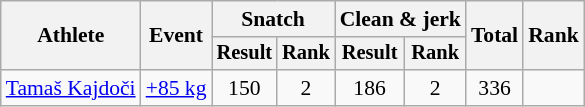<table class="wikitable" style="font-size:90%">
<tr>
<th rowspan="2">Athlete</th>
<th rowspan="2">Event</th>
<th colspan="2">Snatch</th>
<th colspan="2">Clean & jerk</th>
<th rowspan="2">Total</th>
<th rowspan="2">Rank</th>
</tr>
<tr style="font-size:95%">
<th>Result</th>
<th>Rank</th>
<th>Result</th>
<th>Rank</th>
</tr>
<tr align=center>
<td align=left><a href='#'>Tamaš Kajdoči</a></td>
<td align=left><a href='#'>+85 kg</a></td>
<td>150</td>
<td>2</td>
<td>186</td>
<td>2</td>
<td>336</td>
<td></td>
</tr>
</table>
